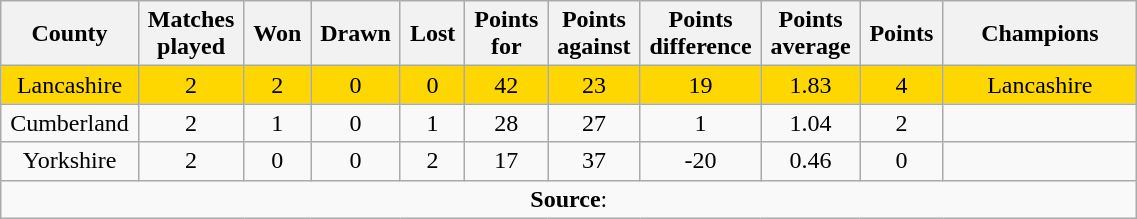<table class="wikitable plainrowheaders" style="text-align: center; width: 60%">
<tr>
<th scope="col" style="width: 5%;">County</th>
<th scope="col" style="width: 5%;">Matches played</th>
<th scope="col" style="width: 5%;">Won</th>
<th scope="col" style="width: 5%;">Drawn</th>
<th scope="col" style="width: 5%;">Lost</th>
<th scope="col" style="width: 5%;">Points for</th>
<th scope="col" style="width: 5%;">Points against</th>
<th scope="col" style="width: 5%;">Points difference</th>
<th scope="col" style="width: 5%;">Points average</th>
<th scope="col" style="width: 5%;">Points</th>
<th scope="col" style="width: 15%;">Champions</th>
</tr>
<tr style="background: gold;">
<td>Lancashire</td>
<td>2</td>
<td>2</td>
<td>0</td>
<td>0</td>
<td>42</td>
<td>23</td>
<td>19</td>
<td>1.83</td>
<td>4</td>
<td>Lancashire</td>
</tr>
<tr>
<td>Cumberland</td>
<td>2</td>
<td>1</td>
<td>0</td>
<td>1</td>
<td>28</td>
<td>27</td>
<td>1</td>
<td>1.04</td>
<td>2</td>
<td></td>
</tr>
<tr>
<td>Yorkshire</td>
<td>2</td>
<td>0</td>
<td>0</td>
<td>2</td>
<td>17</td>
<td>37</td>
<td>-20</td>
<td>0.46</td>
<td>0</td>
<td></td>
</tr>
<tr>
<td colspan="11"><strong>Source</strong>:</td>
</tr>
</table>
